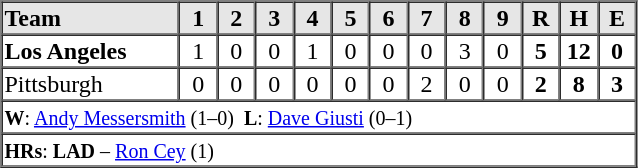<table border=1 cellspacing=0 width=425 style="margin-left:3em;">
<tr style="text-align:center; background-color:#e6e6e6;">
<th align=left width=28%>Team</th>
<th width=6%>1</th>
<th width=6%>2</th>
<th width=6%>3</th>
<th width=6%>4</th>
<th width=6%>5</th>
<th width=6%>6</th>
<th width=6%>7</th>
<th width=6%>8</th>
<th width=6%>9</th>
<th width=6%>R</th>
<th width=6%>H</th>
<th width=6%>E</th>
</tr>
<tr style="text-align:center;">
<td align=left><strong>Los Angeles</strong></td>
<td>1</td>
<td>0</td>
<td>0</td>
<td>1</td>
<td>0</td>
<td>0</td>
<td>0</td>
<td>3</td>
<td>0</td>
<td><strong>5</strong></td>
<td><strong>12</strong></td>
<td><strong>0</strong></td>
</tr>
<tr style="text-align:center;">
<td align=left>Pittsburgh</td>
<td>0</td>
<td>0</td>
<td>0</td>
<td>0</td>
<td>0</td>
<td>0</td>
<td>2</td>
<td>0</td>
<td>0</td>
<td><strong>2</strong></td>
<td><strong>8</strong></td>
<td><strong>3</strong></td>
</tr>
<tr style="text-align:left;">
<td colspan=13><small><strong>W</strong>: <a href='#'>Andy Messersmith</a> (1–0)  <strong>L</strong>: <a href='#'>Dave Giusti</a> (0–1)  </small></td>
</tr>
<tr style="text-align:left;">
<td colspan=13><small><strong>HRs</strong>: <strong>LAD</strong> – <a href='#'>Ron Cey</a> (1)</small></td>
</tr>
</table>
